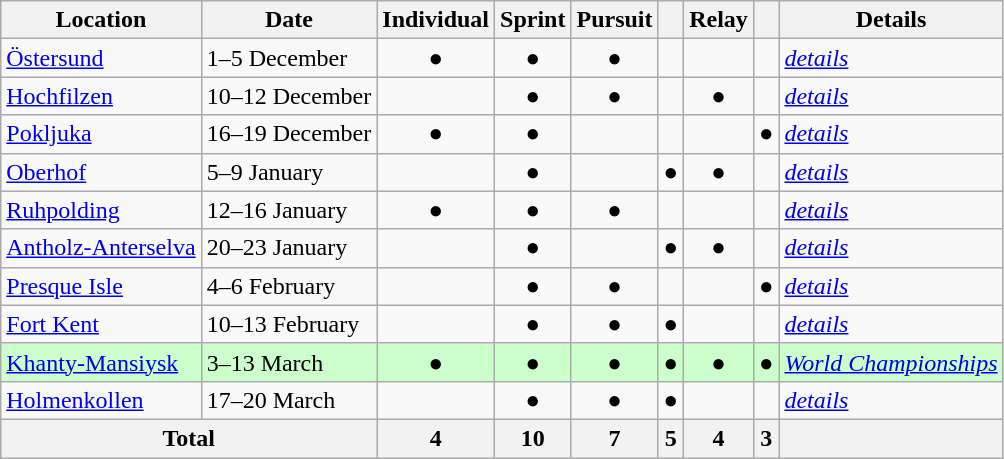<table class="wikitable">
<tr>
<th>Location</th>
<th>Date</th>
<th>Individual</th>
<th>Sprint</th>
<th>Pursuit</th>
<th></th>
<th>Relay</th>
<th></th>
<th>Details</th>
</tr>
<tr align=center>
<td align=left> <a href='#'>Östersund</a></td>
<td align=left>1–5 December</td>
<td>●</td>
<td>●</td>
<td>●</td>
<td></td>
<td></td>
<td></td>
<td align=left><a href='#'><em>details</em></a></td>
</tr>
<tr align=center>
<td align=left> <a href='#'>Hochfilzen</a></td>
<td align=left>10–12 December</td>
<td></td>
<td>●</td>
<td>●</td>
<td></td>
<td>●</td>
<td></td>
<td align=left><a href='#'><em>details</em></a></td>
</tr>
<tr align=center>
<td align=left> <a href='#'>Pokljuka</a></td>
<td align=left>16–19 December</td>
<td>●</td>
<td>●</td>
<td></td>
<td></td>
<td></td>
<td>●</td>
<td align=left><a href='#'><em>details</em></a></td>
</tr>
<tr align=center>
<td align=left> <a href='#'>Oberhof</a></td>
<td align=left>5–9 January</td>
<td></td>
<td>●</td>
<td></td>
<td>●</td>
<td>●</td>
<td></td>
<td align=left><a href='#'><em>details</em></a></td>
</tr>
<tr align=center>
<td align=left> <a href='#'>Ruhpolding</a></td>
<td align=left>12–16 January</td>
<td>●</td>
<td>●</td>
<td>●</td>
<td></td>
<td></td>
<td></td>
<td align=left><a href='#'><em>details</em></a></td>
</tr>
<tr align=center>
<td align=left> <a href='#'>Antholz-Anterselva</a></td>
<td align=left>20–23 January</td>
<td></td>
<td>●</td>
<td></td>
<td>●</td>
<td>●</td>
<td></td>
<td align=left><a href='#'><em>details</em></a></td>
</tr>
<tr align=center>
<td align=left> <a href='#'>Presque Isle</a></td>
<td align=left>4–6 February</td>
<td></td>
<td>●</td>
<td>●</td>
<td></td>
<td></td>
<td>●</td>
<td align=left><a href='#'><em>details</em></a></td>
</tr>
<tr align=center>
<td align=left> <a href='#'>Fort Kent</a></td>
<td align=left>10–13 February</td>
<td></td>
<td>●</td>
<td>●</td>
<td>●</td>
<td></td>
<td></td>
<td align=left><a href='#'><em>details</em></a></td>
</tr>
<tr style="text-align:center; background:#cfc;">
<td align=left> <a href='#'>Khanty-Mansiysk</a></td>
<td align=left>3–13 March</td>
<td>●</td>
<td>●</td>
<td>●</td>
<td>●</td>
<td>●</td>
<td>●</td>
<td align=left><a href='#'><em> World Championships</em></a></td>
</tr>
<tr align=center>
<td align=left> <a href='#'>Holmenkollen</a></td>
<td align=left>17–20 March</td>
<td></td>
<td>●</td>
<td>●</td>
<td>●</td>
<td></td>
<td></td>
<td align=left><a href='#'><em>details</em></a></td>
</tr>
<tr align=center>
<th colspan="2">Total</th>
<th>4</th>
<th>10</th>
<th>7</th>
<th>5</th>
<th>4</th>
<th>3</th>
<th></th>
</tr>
</table>
